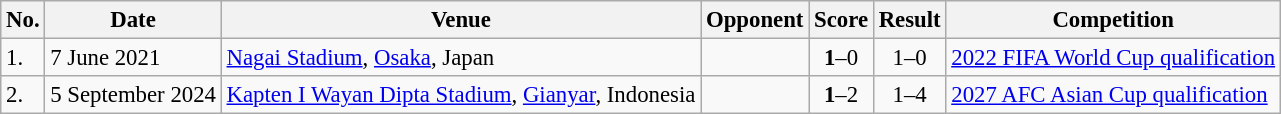<table class="wikitable" style="font-size:95%;">
<tr>
<th>No.</th>
<th>Date</th>
<th>Venue</th>
<th>Opponent</th>
<th>Score</th>
<th>Result</th>
<th>Competition</th>
</tr>
<tr>
<td>1.</td>
<td>7 June 2021</td>
<td><a href='#'>Nagai Stadium</a>, <a href='#'>Osaka</a>, Japan</td>
<td></td>
<td align=center><strong>1</strong>–0</td>
<td align=center>1–0</td>
<td><a href='#'>2022 FIFA World Cup qualification</a></td>
</tr>
<tr>
<td>2.</td>
<td>5 September 2024</td>
<td><a href='#'>Kapten I Wayan Dipta Stadium</a>, <a href='#'>Gianyar</a>, Indonesia</td>
<td></td>
<td align=center><strong>1</strong>–2</td>
<td align=center>1–4</td>
<td><a href='#'>2027 AFC Asian Cup qualification</a></td>
</tr>
</table>
